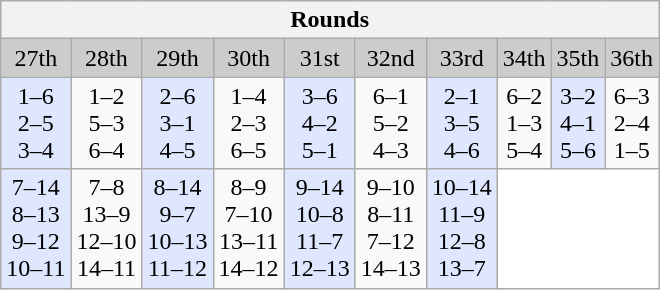<table class="wikitable">
<tr>
<th colspan="10">Rounds</th>
</tr>
<tr>
<td align="center" bgcolor="#CCCCCC">27th</td>
<td align="center" bgcolor="#CCCCCC">28th</td>
<td align="center" bgcolor="#CCCCCC">29th</td>
<td align="center" bgcolor="#CCCCCC">30th</td>
<td align="center" bgcolor="#CCCCCC">31st</td>
<td align="center" bgcolor="#CCCCCC">32nd</td>
<td align="center" bgcolor="#CCCCCC">33rd</td>
<td align="center" bgcolor="#CCCCCC">34th</td>
<td align="center" bgcolor="#CCCCCC">35th</td>
<td align="center" bgcolor="#CCCCCC">36th</td>
</tr>
<tr>
<td align="center" bgcolor="#DFE7FF">1–6<br>2–5<br>3–4</td>
<td align="center">1–2<br>5–3<br>6–4</td>
<td align="center" bgcolor="#DFE7FF">2–6<br>3–1<br>4–5</td>
<td align="center">1–4<br>2–3<br>6–5</td>
<td align="center" bgcolor="#DFE7FF">3–6<br>4–2<br>5–1</td>
<td align="center">6–1<br>5–2<br>4–3</td>
<td align="center" bgcolor="#DFE7FF">2–1<br>3–5<br>4–6</td>
<td align="center">6–2<br>1–3<br>5–4</td>
<td align="center" bgcolor="#DFE7FF">3–2<br>4–1<br>5–6</td>
<td align="center">6–3<br>2–4<br>1–5</td>
</tr>
<tr>
<td align="center" bgcolor="#DFE7FF">7–14<br>8–13<br>9–12<br>10–11</td>
<td align="center">7–8<br>13–9<br>12–10<br>14–11</td>
<td align="center" bgcolor="#DFE7FF">8–14<br>9–7<br>10–13<br>11–12</td>
<td align="center">8–9<br>7–10<br>13–11<br>14–12</td>
<td align="center" bgcolor="#DFE7FF">9–14<br>10–8<br>11–7<br>12–13</td>
<td align="center">9–10<br>8–11<br>7–12<br>14–13</td>
<td align="center" bgcolor="#DFE7FF">10–14<br>11–9<br>12–8<br>13–7</td>
<td align="center" colspan="3" bgcolor="white"> </td>
</tr>
</table>
